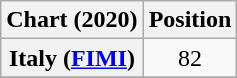<table class="wikitable sortable plainrowheaders" style="text-align:center;">
<tr>
<th>Chart (2020)</th>
<th>Position</th>
</tr>
<tr>
<th scope="row">Italy (<a href='#'>FIMI</a>)</th>
<td>82</td>
</tr>
<tr>
</tr>
</table>
